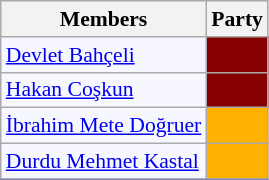<table class=wikitable style="border:1px solid #8888aa; background-color:#f7f8ff; padding:0px; font-size:90%;">
<tr>
<th>Members</th>
<th colspan="2">Party</th>
</tr>
<tr>
<td><a href='#'>Devlet Bahçeli</a></td>
<td style="background: #870000"></td>
</tr>
<tr>
<td><a href='#'>Hakan Coşkun</a></td>
<td style="background: #870000"></td>
</tr>
<tr>
<td><a href='#'>İbrahim Mete Doğruer</a></td>
<td style="background: #ffb300"></td>
</tr>
<tr>
<td><a href='#'>Durdu Mehmet Kastal</a></td>
<td style="background: #ffb300"></td>
</tr>
<tr>
</tr>
</table>
